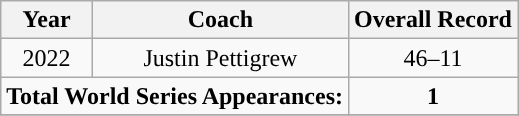<table class="wikitable" style="text-align:center">
<tr>
<th>Year</th>
<th>Coach</th>
<th>Overall Record</th>
</tr>
<tr align="center">
<td>2022</td>
<td>Justin Pettigrew</td>
<td>46–11</td>
</tr>
<tr align="center">
<td colspan=2><strong>Total World Series Appearances:</strong></td>
<td colspan=1><strong>1</strong></td>
</tr>
<tr>
</tr>
</table>
